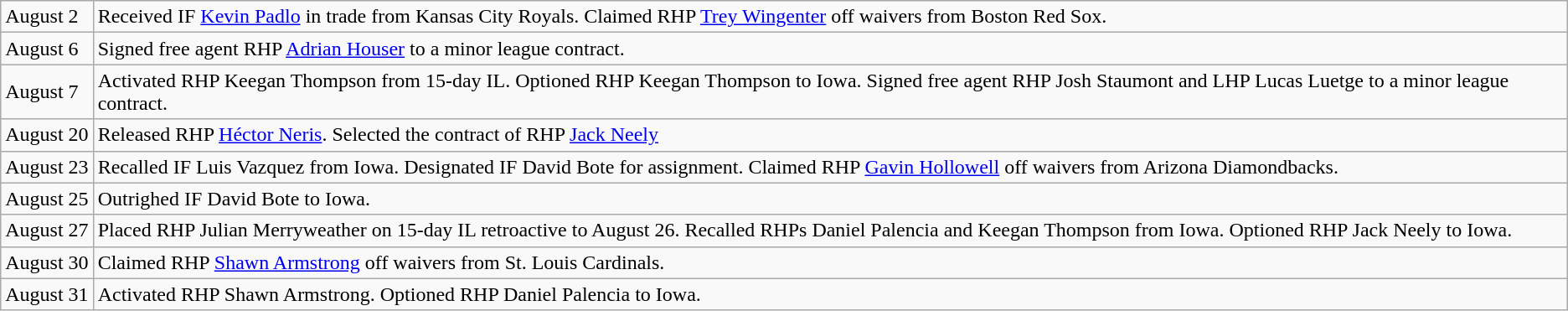<table class="wikitable">
<tr>
<td>August 2</td>
<td>Received IF <a href='#'>Kevin Padlo</a> in trade from Kansas City Royals. Claimed RHP <a href='#'>Trey Wingenter</a> off waivers from Boston Red Sox.</td>
</tr>
<tr>
<td>August 6</td>
<td>Signed free agent RHP <a href='#'>Adrian Houser</a> to a minor league contract.</td>
</tr>
<tr>
<td>August 7</td>
<td>Activated RHP Keegan Thompson from 15-day IL. Optioned RHP Keegan Thompson to Iowa. Signed free agent RHP Josh Staumont and LHP Lucas Luetge to a minor league contract.</td>
</tr>
<tr>
<td>August 20</td>
<td>Released RHP <a href='#'>Héctor Neris</a>. Selected the contract of RHP <a href='#'>Jack Neely</a></td>
</tr>
<tr>
<td>August 23</td>
<td>Recalled IF Luis Vazquez from Iowa. Designated IF David Bote for assignment. Claimed RHP <a href='#'>Gavin Hollowell</a> off waivers from Arizona Diamondbacks.</td>
</tr>
<tr>
<td>August 25</td>
<td>Outrighed IF David Bote to Iowa.</td>
</tr>
<tr>
<td>August 27</td>
<td>Placed RHP Julian Merryweather on 15-day IL retroactive to August 26. Recalled RHPs Daniel Palencia and Keegan Thompson from Iowa. Optioned RHP Jack Neely to Iowa.</td>
</tr>
<tr>
<td>August 30</td>
<td>Claimed RHP <a href='#'>Shawn Armstrong</a> off waivers from St. Louis Cardinals.</td>
</tr>
<tr>
<td>August 31</td>
<td>Activated RHP Shawn Armstrong. Optioned RHP Daniel Palencia to Iowa.</td>
</tr>
</table>
